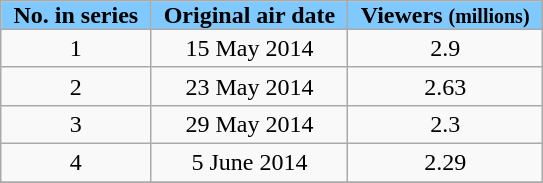<table class="wikitable" style="text-align:center;">
<tr>
<th style="background-color:#7FC9FF; padding:0 8px;">No. in series</th>
<th style="background-color:#7FC9FF; padding:0 8px;">Original air date</th>
<th style="background-color:#7FC9FF; padding:0 8px;">Viewers <small>(millions)</small></th>
</tr>
<tr>
<td>1</td>
<td>15 May 2014</td>
<td>2.9</td>
</tr>
<tr>
<td>2</td>
<td>23 May 2014</td>
<td>2.63</td>
</tr>
<tr>
<td>3</td>
<td>29 May 2014</td>
<td>2.3</td>
</tr>
<tr>
<td>4</td>
<td>5 June 2014</td>
<td>2.29</td>
</tr>
<tr>
</tr>
</table>
